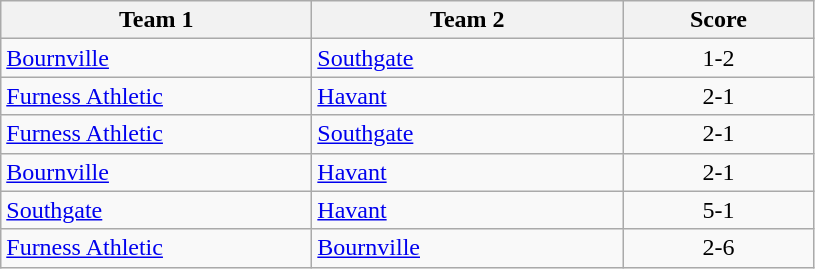<table class="wikitable" style="font-size: 100%">
<tr>
<th width=200>Team 1</th>
<th width=200>Team 2</th>
<th width=120>Score</th>
</tr>
<tr>
<td><a href='#'>Bournville</a></td>
<td><a href='#'>Southgate</a></td>
<td align=center>1-2</td>
</tr>
<tr>
<td><a href='#'>Furness Athletic</a></td>
<td><a href='#'>Havant</a></td>
<td align=center>2-1</td>
</tr>
<tr>
<td><a href='#'>Furness Athletic</a></td>
<td><a href='#'>Southgate</a></td>
<td align=center>2-1</td>
</tr>
<tr>
<td><a href='#'>Bournville</a></td>
<td><a href='#'>Havant</a></td>
<td align=center>2-1</td>
</tr>
<tr>
<td><a href='#'>Southgate</a></td>
<td><a href='#'>Havant</a></td>
<td align=center>5-1</td>
</tr>
<tr>
<td><a href='#'>Furness Athletic</a></td>
<td><a href='#'>Bournville</a></td>
<td align=center>2-6</td>
</tr>
</table>
